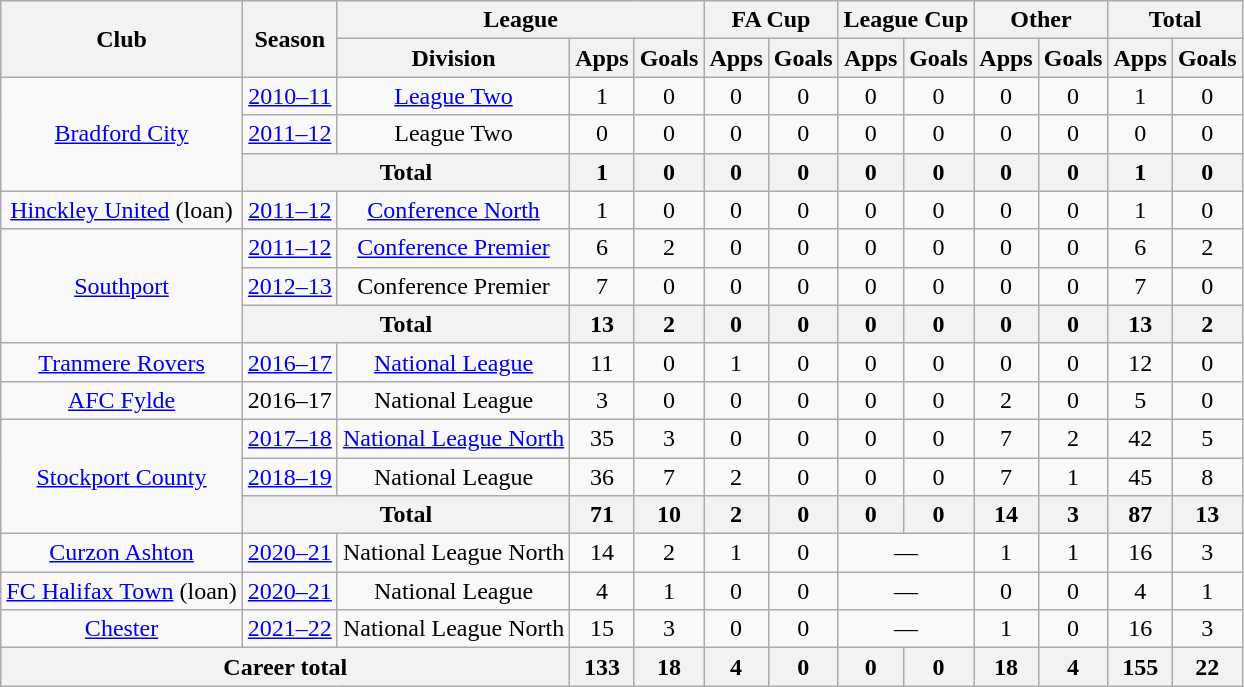<table class="wikitable" style="text-align:center">
<tr>
<th rowspan="2">Club</th>
<th rowspan="2">Season</th>
<th colspan="3">League</th>
<th colspan="2">FA Cup</th>
<th colspan="2">League Cup</th>
<th colspan="2">Other</th>
<th colspan="2">Total</th>
</tr>
<tr>
<th>Division</th>
<th>Apps</th>
<th>Goals</th>
<th>Apps</th>
<th>Goals</th>
<th>Apps</th>
<th>Goals</th>
<th>Apps</th>
<th>Goals</th>
<th>Apps</th>
<th>Goals</th>
</tr>
<tr>
<td rowspan="3"><a href='#'>Bradford City</a></td>
<td><a href='#'>2010–11</a></td>
<td><a href='#'>League Two</a></td>
<td>1</td>
<td>0</td>
<td>0</td>
<td>0</td>
<td>0</td>
<td>0</td>
<td>0</td>
<td>0</td>
<td>1</td>
<td>0</td>
</tr>
<tr>
<td><a href='#'>2011–12</a></td>
<td>League Two</td>
<td>0</td>
<td>0</td>
<td>0</td>
<td>0</td>
<td>0</td>
<td>0</td>
<td>0</td>
<td>0</td>
<td>0</td>
<td>0</td>
</tr>
<tr>
<th colspan="2">Total</th>
<th>1</th>
<th>0</th>
<th>0</th>
<th>0</th>
<th>0</th>
<th>0</th>
<th>0</th>
<th>0</th>
<th>1</th>
<th>0</th>
</tr>
<tr>
<td><a href='#'>Hinckley United</a> (loan)</td>
<td><a href='#'>2011–12</a></td>
<td><a href='#'>Conference North</a></td>
<td>1</td>
<td>0</td>
<td>0</td>
<td>0</td>
<td>0</td>
<td>0</td>
<td>0</td>
<td>0</td>
<td>1</td>
<td>0</td>
</tr>
<tr>
<td rowspan="3"><a href='#'>Southport</a></td>
<td><a href='#'>2011–12</a></td>
<td><a href='#'>Conference Premier</a></td>
<td>6</td>
<td>2</td>
<td>0</td>
<td>0</td>
<td>0</td>
<td>0</td>
<td>0</td>
<td>0</td>
<td>6</td>
<td>2</td>
</tr>
<tr>
<td><a href='#'>2012–13</a></td>
<td>Conference Premier</td>
<td>7</td>
<td>0</td>
<td>0</td>
<td>0</td>
<td>0</td>
<td>0</td>
<td>0</td>
<td>0</td>
<td>7</td>
<td>0</td>
</tr>
<tr>
<th colspan="2">Total</th>
<th>13</th>
<th>2</th>
<th>0</th>
<th>0</th>
<th>0</th>
<th>0</th>
<th>0</th>
<th>0</th>
<th>13</th>
<th>2</th>
</tr>
<tr>
<td><a href='#'>Tranmere Rovers</a></td>
<td><a href='#'>2016–17</a></td>
<td><a href='#'>National League</a></td>
<td>11</td>
<td>0</td>
<td>1</td>
<td>0</td>
<td>0</td>
<td>0</td>
<td>0</td>
<td>0</td>
<td>12</td>
<td>0</td>
</tr>
<tr>
<td><a href='#'>AFC Fylde</a></td>
<td>2016–17</td>
<td>National League</td>
<td>3</td>
<td>0</td>
<td>0</td>
<td>0</td>
<td>0</td>
<td>0</td>
<td>2</td>
<td>0</td>
<td>5</td>
<td>0</td>
</tr>
<tr>
<td rowspan="3"><a href='#'>Stockport County</a></td>
<td><a href='#'>2017–18</a></td>
<td><a href='#'>National League North</a></td>
<td>35</td>
<td>3</td>
<td>0</td>
<td>0</td>
<td>0</td>
<td>0</td>
<td>7</td>
<td>2</td>
<td>42</td>
<td>5</td>
</tr>
<tr>
<td><a href='#'>2018–19</a></td>
<td>National League</td>
<td>36</td>
<td>7</td>
<td>2</td>
<td>0</td>
<td>0</td>
<td>0</td>
<td>7</td>
<td>1</td>
<td>45</td>
<td>8</td>
</tr>
<tr>
<th colspan="2">Total</th>
<th>71</th>
<th>10</th>
<th>2</th>
<th>0</th>
<th>0</th>
<th>0</th>
<th>14</th>
<th>3</th>
<th>87</th>
<th>13</th>
</tr>
<tr>
<td><a href='#'>Curzon Ashton</a></td>
<td><a href='#'>2020–21</a></td>
<td>National League North</td>
<td>14</td>
<td>2</td>
<td>1</td>
<td>0</td>
<td colspan="2">—</td>
<td>1</td>
<td>1</td>
<td>16</td>
<td>3</td>
</tr>
<tr>
<td><a href='#'>FC Halifax Town</a> (loan)</td>
<td><a href='#'>2020–21</a></td>
<td>National League</td>
<td>4</td>
<td>1</td>
<td>0</td>
<td>0</td>
<td colspan="2">—</td>
<td>0</td>
<td>0</td>
<td>4</td>
<td>1</td>
</tr>
<tr>
<td><a href='#'>Chester</a></td>
<td><a href='#'>2021–22</a></td>
<td>National League North</td>
<td>15</td>
<td>3</td>
<td>0</td>
<td>0</td>
<td colspan="2">—</td>
<td>1</td>
<td>0</td>
<td>16</td>
<td>3</td>
</tr>
<tr>
<th colspan="3">Career total</th>
<th>133</th>
<th>18</th>
<th>4</th>
<th>0</th>
<th>0</th>
<th>0</th>
<th>18</th>
<th>4</th>
<th>155</th>
<th>22</th>
</tr>
</table>
